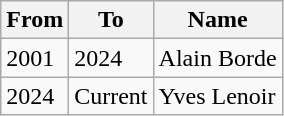<table class="wikitable">
<tr>
<th>From</th>
<th>To</th>
<th>Name</th>
</tr>
<tr>
<td>2001</td>
<td>2024</td>
<td>Alain Borde</td>
</tr>
<tr>
<td>2024</td>
<td>Current</td>
<td>Yves Lenoir</td>
</tr>
</table>
